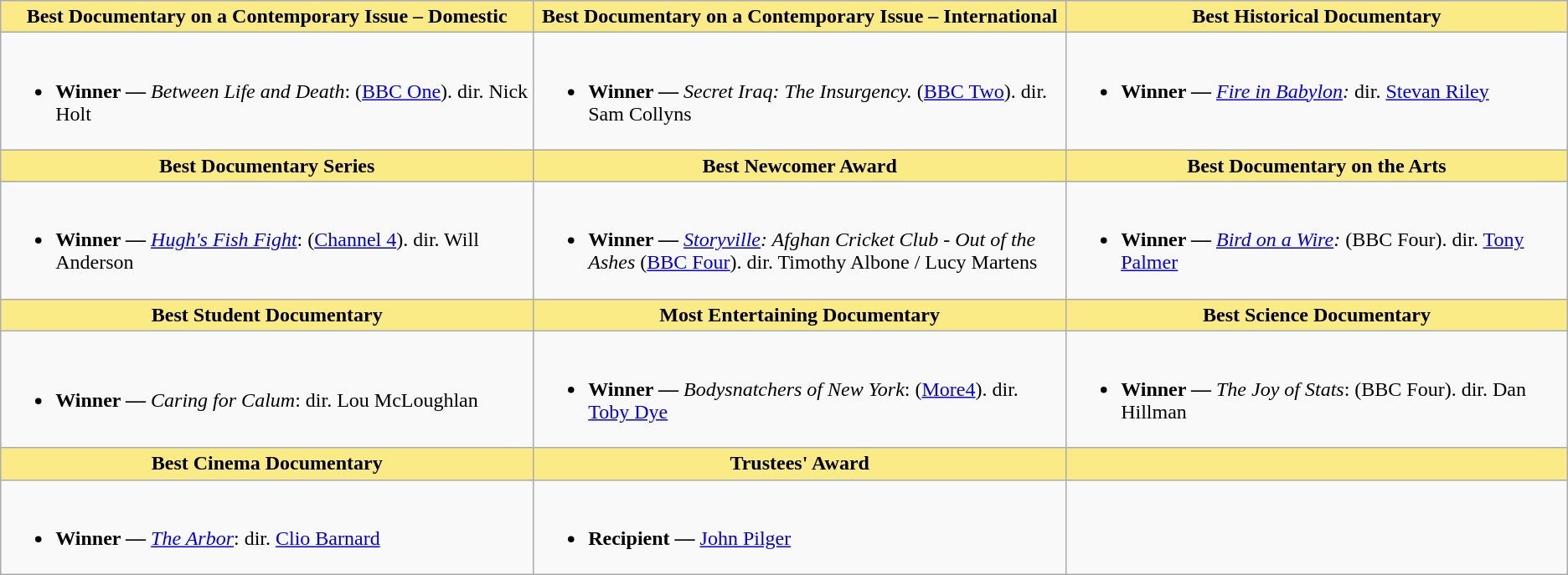<table class="wikitable" style="font-size:100%">
<tr>
<th style="background:#FAEB86;" width="34%"><strong>Best Documentary on a Contemporary Issue – Domestic</strong></th>
<th style="background:#FAEB86;" width="33%"><strong>Best Documentary on a Contemporary Issue – International</strong></th>
<th style="background:#FAEB86;" width="33%"><strong>Best Historical Documentary</strong></th>
</tr>
<tr>
<td style="vertical-align:top"><br><ul><li><strong>Winner —</strong> <em>Between Life and Death</em>: (<a href='#'>BBC One</a>). dir. Nick Holt</li></ul></td>
<td style="vertical-align:top"><br><ul><li><strong>Winner —</strong> <em>Secret Iraq: The Insurgency.</em> (<a href='#'>BBC Two</a>). dir. Sam Collyns</li></ul></td>
<td style="vertical-align:top"><br><ul><li><strong>Winner —</strong> <em><a href='#'>Fire in Babylon</a>:</em> dir. <a href='#'>Stevan Riley</a></li></ul></td>
</tr>
<tr>
<th style="background:#FAEB86;" width="34%"><strong>Best Documentary Series</strong></th>
<th style="background:#FAEB86;" width="33%"><strong>Best Newcomer Award</strong></th>
<th style="background:#FAEB86;" width="33%"><strong>Best Documentary on the Arts</strong></th>
</tr>
<tr>
<td style="vertical-align:top"><br><ul><li><strong>Winner —</strong> <em><a href='#'>Hugh's Fish Fight</a></em>: (<a href='#'>Channel 4</a>). dir. Will Anderson</li></ul></td>
<td style="vertical-align:top"><br><ul><li><strong>Winner —</strong> <a href='#'><em>Storyville</em></a><em>: Afghan Cricket Club - Out of the Ashes</em> (<a href='#'>BBC Four</a>). dir. Timothy Albone / Lucy Martens</li></ul></td>
<td style="vertical-align:top"><br><ul><li><strong>Winner —</strong> <em><a href='#'>Bird on a Wire</a>:</em> (BBC Four). dir. <a href='#'>Tony Palmer</a></li></ul></td>
</tr>
<tr>
<th style="background:#FAEB86;" width="34%"><strong>Best Student Documentary</strong></th>
<th style="background:#FAEB86;" width="34%"><strong>Most Entertaining Documentary</strong></th>
<th style="background:#FAEB86;" width="34%"><strong>Best Science Documentary</strong></th>
</tr>
<tr>
<td><br><ul><li><strong>Winner —</strong> <em>Caring for Calum</em>: dir. Lou McLoughlan</li></ul></td>
<td><br><ul><li><strong>Winner —</strong> <em>Bodysnatchers of New York</em>: (<a href='#'>More4</a>). dir. <a href='#'>Toby Dye</a></li></ul></td>
<td><br><ul><li><strong>Winner —</strong> <em>The Joy of Stats</em>: (BBC Four). dir. Dan Hillman</li></ul></td>
</tr>
<tr>
<th style="background:#FAEB86;" width="34%"><strong>Best Cinema Documentary</strong></th>
<th style="background:#FAEB86;" width="34%"><strong>Trustees' Award</strong></th>
<th style="background:#FAEB86;" width="34%"></th>
</tr>
<tr>
<td><br><ul><li><strong>Winner —</strong> <em><a href='#'>The Arbor</a></em>: dir. <a href='#'>Clio Barnard</a></li></ul></td>
<td><br><ul><li><strong>Recipient —</strong> <a href='#'>John Pilger</a></li></ul></td>
<td></td>
</tr>
</table>
